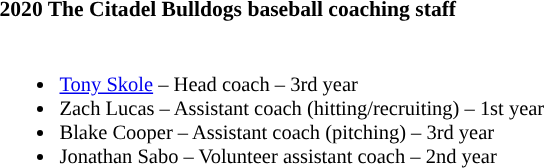<table class="toccolours" style="text-align: left; font-size:90%;">
<tr>
<th colspan="9">2020 The Citadel Bulldogs baseball coaching staff</th>
</tr>
<tr>
<td style="font-size: 95%;" valign="top"><br><ul><li><a href='#'>Tony Skole</a> – Head coach – 3rd year</li><li>Zach Lucas – Assistant coach (hitting/recruiting) – 1st year</li><li>Blake Cooper – Assistant coach (pitching) – 3rd year</li><li>Jonathan Sabo – Volunteer assistant coach – 2nd year</li></ul></td>
</tr>
</table>
